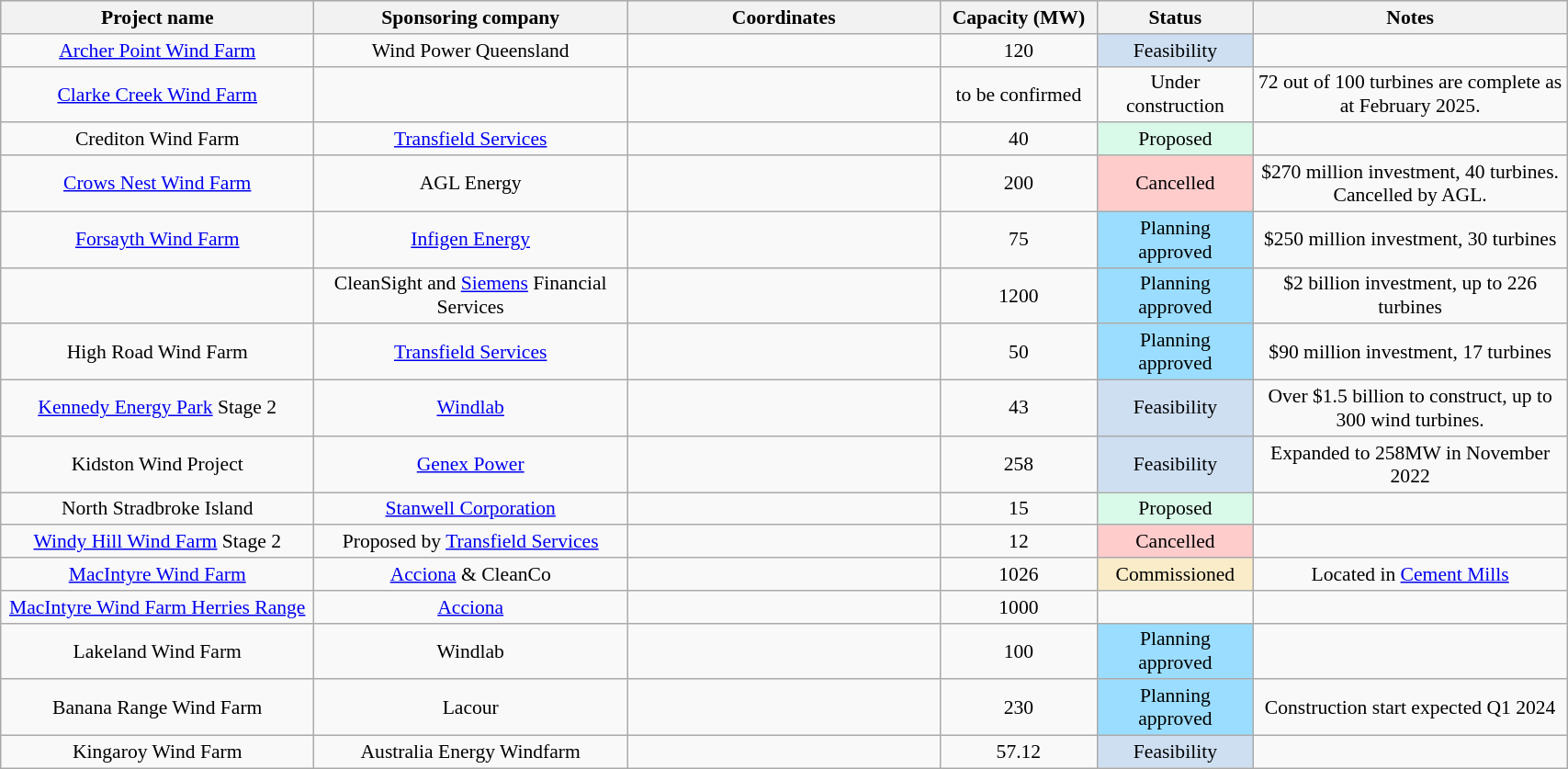<table class="wikitable sortable" style="text-align:center; font-size:90%; border-collapse:collapse;" width=90%>
<tr style="background:#C1D8FF;">
<th width=20%>Project name</th>
<th width=20%>Sponsoring company</th>
<th width=20%>Coordinates</th>
<th width=10%>Capacity (MW)</th>
<th width=10%>Status</th>
<th width=20%>Notes</th>
</tr>
<tr>
<td><a href='#'>Archer Point Wind Farm</a></td>
<td>Wind Power Queensland</td>
<td align=left></td>
<td>120</td>
<td style="background:#CEDFF2;">Feasibility</td>
<td></td>
</tr>
<tr>
<td><a href='#'>Clarke Creek Wind Farm</a></td>
<td></td>
<td align=left></td>
<td>to be confirmed</td>
<td>Under construction</td>
<td>72 out of 100 turbines are complete as at February 2025.</td>
</tr>
<tr>
<td>Crediton Wind Farm</td>
<td><a href='#'>Transfield Services</a></td>
<td align=left></td>
<td>40</td>
<td style="background:#D9F9E9;">Proposed</td>
<td></td>
</tr>
<tr>
<td><a href='#'>Crows Nest Wind Farm</a></td>
<td>AGL Energy</td>
<td align=left></td>
<td>200</td>
<td style="background:#FFCCCC;">Cancelled</td>
<td>$270 million investment, 40 turbines. Cancelled by AGL.</td>
</tr>
<tr>
<td><a href='#'>Forsayth Wind Farm</a></td>
<td><a href='#'>Infigen Energy</a></td>
<td align=left></td>
<td>75</td>
<td style="background:#9BDDFF;">Planning approved</td>
<td>$250 million investment, 30 turbines</td>
</tr>
<tr>
<td></td>
<td>CleanSight and <a href='#'>Siemens</a> Financial Services</td>
<td align="left"></td>
<td>1200</td>
<td style="background:#9BDDFF;">Planning approved</td>
<td>$2 billion investment, up to 226 turbines</td>
</tr>
<tr>
<td>High Road Wind Farm</td>
<td><a href='#'>Transfield Services</a></td>
<td align=left></td>
<td>50</td>
<td style="background:#9BDDFF;">Planning approved</td>
<td>$90 million investment, 17 turbines</td>
</tr>
<tr>
<td><a href='#'>Kennedy Energy Park</a> Stage 2</td>
<td><a href='#'>Windlab</a></td>
<td align=left></td>
<td>43</td>
<td style="background:#CEDFF2;">Feasibility</td>
<td>Over $1.5 billion to construct, up to 300 wind turbines.</td>
</tr>
<tr>
<td>Kidston Wind Project</td>
<td><a href='#'>Genex Power</a></td>
<td align=left></td>
<td>258</td>
<td style="background:#CEDFF2;">Feasibility</td>
<td>Expanded to 258MW in November 2022 </td>
</tr>
<tr>
<td>North Stradbroke Island</td>
<td><a href='#'>Stanwell Corporation</a></td>
<td align=left></td>
<td>15</td>
<td style="background:#D9F9E9;">Proposed</td>
<td></td>
</tr>
<tr>
<td><a href='#'>Windy Hill Wind Farm</a> Stage 2</td>
<td>Proposed by <a href='#'>Transfield Services</a></td>
<td align=left></td>
<td>12</td>
<td style="background:#FFCCCC;">Cancelled</td>
<td></td>
</tr>
<tr>
<td><a href='#'>MacIntyre Wind Farm</a></td>
<td><a href='#'>Acciona</a> & CleanCo</td>
<td align="left"></td>
<td>1026</td>
<td style="background:#FAECC8;">Commissioned</td>
<td>Located in <a href='#'>Cement Mills</a></td>
</tr>
<tr>
<td><a href='#'>MacIntyre Wind Farm Herries Range</a></td>
<td><a href='#'>Acciona</a></td>
<td align=“left”></td>
<td>1000</td>
<td></td>
<td></td>
</tr>
<tr>
<td>Lakeland Wind Farm</td>
<td>Windlab</td>
<td></td>
<td>100</td>
<td style="background:#9BDDFF;">Planning approved</td>
<td></td>
</tr>
<tr>
<td>Banana Range Wind Farm</td>
<td>Lacour</td>
<td align="left"></td>
<td>230</td>
<td style="background:#9BDDFF;">Planning approved</td>
<td>Construction start expected Q1 2024</td>
</tr>
<tr>
<td>Kingaroy Wind Farm</td>
<td>Australia Energy Windfarm</td>
<td></td>
<td>57.12</td>
<td style="background:#CEDFF2;">Feasibility</td>
<td></td>
</tr>
</table>
